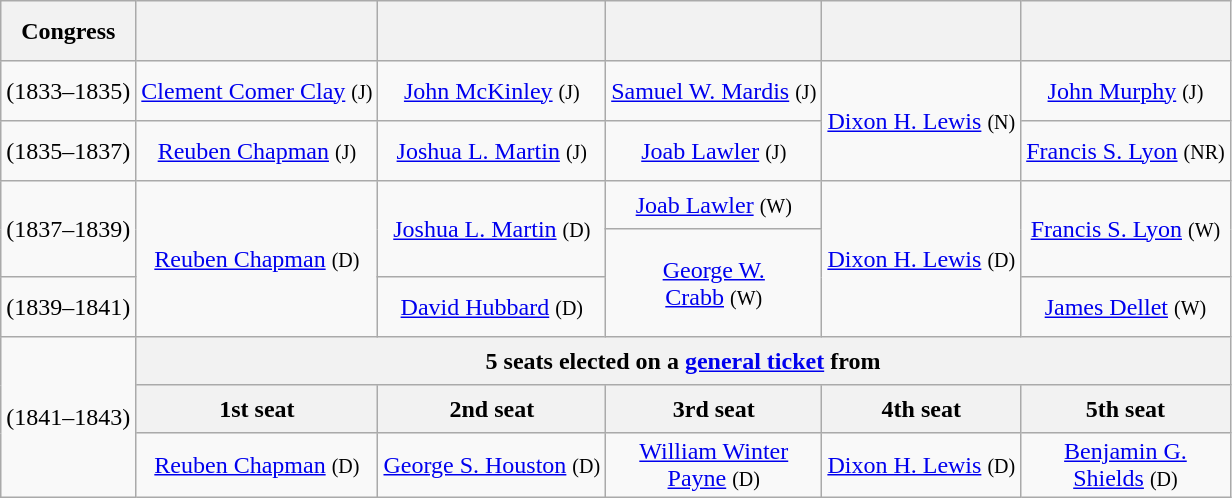<table class=wikitable style="text-align:center">
<tr style="height:2.5em">
<th>Congress</th>
<th></th>
<th></th>
<th></th>
<th></th>
<th></th>
</tr>
<tr style="height:2.5em">
<td><strong></strong> (1833–1835)</td>
<td><a href='#'>Clement Comer Clay</a> <small>(J)</small></td>
<td><a href='#'>John McKinley</a> <small>(J)</small></td>
<td><a href='#'>Samuel W. Mardis</a> <small>(J)</small></td>
<td rowspan=2 ><a href='#'>Dixon H. Lewis</a> <small>(N)</small></td>
<td><a href='#'>John Murphy</a> <small>(J)</small></td>
</tr>
<tr style="height:2.5em">
<td><strong></strong> (1835–1837)</td>
<td><a href='#'>Reuben Chapman</a> <small>(J)</small></td>
<td><a href='#'>Joshua L. Martin</a> <small>(J)</small></td>
<td><a href='#'>Joab Lawler</a> <small>(J)</small></td>
<td><a href='#'>Francis S. Lyon</a> <small>(NR)</small></td>
</tr>
<tr style="height:2em">
<td rowspan=2><strong></strong> (1837–1839)</td>
<td rowspan=3 ><a href='#'>Reuben Chapman</a> <small>(D)</small></td>
<td rowspan=2 ><a href='#'>Joshua L. Martin</a> <small>(D)</small></td>
<td><a href='#'>Joab Lawler</a> <small>(W)</small></td>
<td rowspan=3 ><a href='#'>Dixon H. Lewis</a> <small>(D)</small></td>
<td rowspan=2 ><a href='#'>Francis S. Lyon</a> <small>(W)</small></td>
</tr>
<tr style="height:2em">
<td rowspan=2 ><a href='#'>George W.<br>Crabb</a> <small>(W)</small></td>
</tr>
<tr style="height:2.5em">
<td><strong></strong> (1839–1841)</td>
<td><a href='#'>David Hubbard</a> <small>(D)</small></td>
<td><a href='#'>James Dellet</a> <small>(W)</small></td>
</tr>
<tr style="height:2em">
<td rowspan=3><strong></strong> (1841–1843)</td>
<th colspan=5>5 seats elected on a <a href='#'>general ticket</a> from </th>
</tr>
<tr style="height:2em">
<th>1st seat</th>
<th>2nd seat</th>
<th>3rd seat</th>
<th>4th seat</th>
<th>5th seat</th>
</tr>
<tr style="height:2.5em">
<td><a href='#'>Reuben Chapman</a> <small>(D)</small></td>
<td><a href='#'>George S. Houston</a> <small>(D)</small></td>
<td><a href='#'>William Winter<br>Payne</a> <small>(D)</small></td>
<td><a href='#'>Dixon H. Lewis</a> <small>(D)</small></td>
<td><a href='#'>Benjamin G.<br>Shields</a> <small>(D)</small></td>
</tr>
</table>
